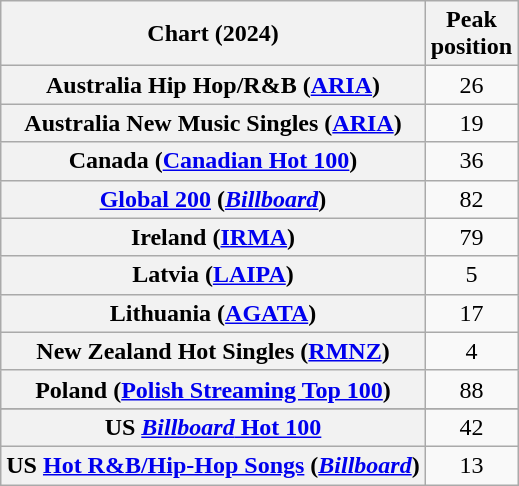<table class="wikitable sortable plainrowheaders" style="text-align:center">
<tr>
<th scope="col">Chart (2024)</th>
<th scope="col">Peak<br>position</th>
</tr>
<tr>
<th scope="row">Australia Hip Hop/R&B (<a href='#'>ARIA</a>)</th>
<td>26</td>
</tr>
<tr>
<th scope="row">Australia New Music Singles (<a href='#'>ARIA</a>)</th>
<td>19</td>
</tr>
<tr>
<th scope="row">Canada (<a href='#'>Canadian Hot 100</a>)</th>
<td>36</td>
</tr>
<tr>
<th scope="row"><a href='#'>Global 200</a> (<em><a href='#'>Billboard</a></em>)</th>
<td>82</td>
</tr>
<tr>
<th scope="row">Ireland (<a href='#'>IRMA</a>)</th>
<td>79</td>
</tr>
<tr>
<th scope="row">Latvia (<a href='#'>LAIPA</a>)</th>
<td>5</td>
</tr>
<tr>
<th scope="row">Lithuania (<a href='#'>AGATA</a>)</th>
<td>17</td>
</tr>
<tr>
<th scope="row">New Zealand Hot Singles (<a href='#'>RMNZ</a>)</th>
<td>4</td>
</tr>
<tr>
<th scope="row">Poland (<a href='#'>Polish Streaming Top 100</a>)</th>
<td>88</td>
</tr>
<tr>
</tr>
<tr>
<th scope="row">US <a href='#'><em>Billboard</em> Hot 100</a></th>
<td>42</td>
</tr>
<tr>
<th scope="row">US <a href='#'>Hot R&B/Hip-Hop Songs</a> (<em><a href='#'>Billboard</a></em>)</th>
<td>13</td>
</tr>
</table>
